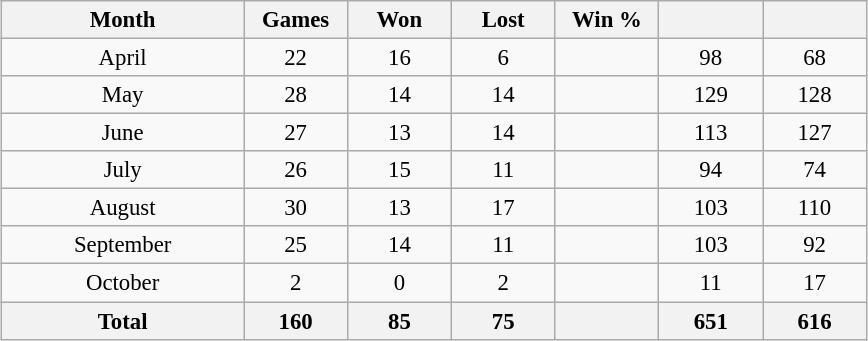<table class="wikitable" style="font-size:95%; text-align:center; width:38em;margin: 0.5em auto;">
<tr>
<th style="width:28%;">Month</th>
<th style="width:12%;">Games</th>
<th style="width:12%;">Won</th>
<th style="width:12%;">Lost</th>
<th style="width:12%;">Win %</th>
<th style="width:12%;"></th>
<th style="width:12%;"></th>
</tr>
<tr>
<td>April</td>
<td>22</td>
<td>16</td>
<td>6</td>
<td></td>
<td>98</td>
<td>68</td>
</tr>
<tr>
<td>May</td>
<td>28</td>
<td>14</td>
<td>14</td>
<td></td>
<td>129</td>
<td>128</td>
</tr>
<tr>
<td>June</td>
<td>27</td>
<td>13</td>
<td>14</td>
<td></td>
<td>113</td>
<td>127</td>
</tr>
<tr>
<td>July</td>
<td>26</td>
<td>15</td>
<td>11</td>
<td></td>
<td>94</td>
<td>74</td>
</tr>
<tr>
<td>August</td>
<td>30</td>
<td>13</td>
<td>17</td>
<td></td>
<td>103</td>
<td>110</td>
</tr>
<tr>
<td>September</td>
<td>25</td>
<td>14</td>
<td>11</td>
<td></td>
<td>103</td>
<td>92</td>
</tr>
<tr>
<td>October</td>
<td>2</td>
<td>0</td>
<td>2</td>
<td></td>
<td>11</td>
<td>17</td>
</tr>
<tr>
<th>Total</th>
<th>160</th>
<th>85</th>
<th>75</th>
<th></th>
<th>651</th>
<th>616</th>
</tr>
</table>
